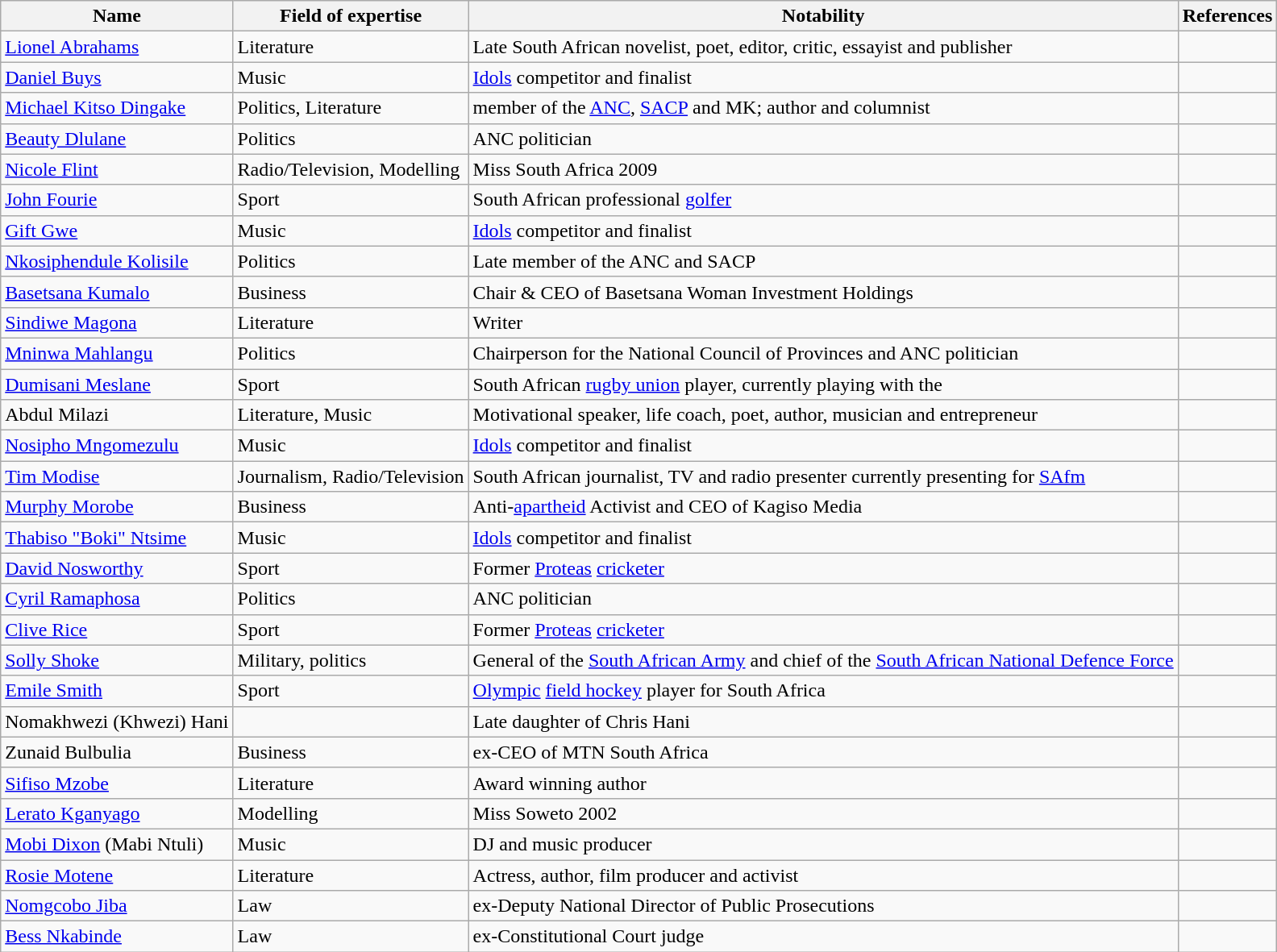<table class="wikitable sortable">
<tr>
<th>Name</th>
<th>Field of expertise</th>
<th>Notability</th>
<th>References</th>
</tr>
<tr>
<td><a href='#'>Lionel Abrahams</a></td>
<td>Literature</td>
<td>Late South African novelist, poet, editor, critic, essayist and publisher</td>
<td></td>
</tr>
<tr>
<td><a href='#'>Daniel Buys</a></td>
<td>Music</td>
<td><a href='#'>Idols</a> competitor and finalist</td>
<td></td>
</tr>
<tr>
<td><a href='#'>Michael Kitso Dingake</a></td>
<td>Politics, Literature</td>
<td>member of the <a href='#'>ANC</a>, <a href='#'>SACP</a> and MK; author and columnist</td>
<td></td>
</tr>
<tr>
<td><a href='#'>Beauty Dlulane</a></td>
<td>Politics</td>
<td>ANC politician</td>
<td></td>
</tr>
<tr>
<td><a href='#'>Nicole Flint</a></td>
<td>Radio/Television, Modelling</td>
<td>Miss South Africa 2009</td>
<td></td>
</tr>
<tr>
<td><a href='#'>John Fourie</a></td>
<td>Sport</td>
<td>South African professional <a href='#'>golfer</a></td>
<td></td>
</tr>
<tr>
<td><a href='#'>Gift Gwe</a></td>
<td>Music</td>
<td><a href='#'>Idols</a> competitor and finalist</td>
<td></td>
</tr>
<tr>
<td><a href='#'>Nkosiphendule Kolisile</a></td>
<td>Politics</td>
<td>Late member of the ANC and SACP</td>
<td></td>
</tr>
<tr>
<td><a href='#'>Basetsana Kumalo</a></td>
<td>Business</td>
<td>Chair & CEO of Basetsana Woman Investment Holdings</td>
<td></td>
</tr>
<tr>
<td><a href='#'>Sindiwe Magona</a></td>
<td>Literature</td>
<td>Writer</td>
<td></td>
</tr>
<tr>
<td><a href='#'>Mninwa Mahlangu</a></td>
<td>Politics</td>
<td>Chairperson for the National Council of Provinces and ANC politician</td>
<td></td>
</tr>
<tr>
<td><a href='#'>Dumisani Meslane</a></td>
<td>Sport</td>
<td>South African <a href='#'>rugby union</a> player, currently playing with the </td>
<td></td>
</tr>
<tr>
<td>Abdul Milazi</td>
<td>Literature, Music</td>
<td>Motivational speaker, life coach, poet, author, musician and entrepreneur</td>
<td></td>
</tr>
<tr>
<td><a href='#'>Nosipho Mngomezulu</a></td>
<td>Music</td>
<td><a href='#'>Idols</a> competitor and finalist</td>
<td></td>
</tr>
<tr>
<td><a href='#'>Tim Modise</a></td>
<td>Journalism, Radio/Television</td>
<td>South African journalist, TV and radio presenter currently presenting for <a href='#'>SAfm</a></td>
<td></td>
</tr>
<tr>
<td><a href='#'>Murphy Morobe</a></td>
<td>Business</td>
<td>Anti-<a href='#'>apartheid</a> Activist and CEO of Kagiso Media</td>
<td></td>
</tr>
<tr>
<td><a href='#'>Thabiso "Boki" Ntsime</a></td>
<td>Music</td>
<td><a href='#'>Idols</a> competitor and finalist</td>
<td></td>
</tr>
<tr>
<td><a href='#'>David Nosworthy</a></td>
<td>Sport</td>
<td>Former <a href='#'>Proteas</a> <a href='#'>cricketer</a></td>
<td></td>
</tr>
<tr>
<td><a href='#'>Cyril Ramaphosa</a></td>
<td>Politics</td>
<td>ANC politician</td>
<td></td>
</tr>
<tr>
<td><a href='#'>Clive Rice</a></td>
<td>Sport</td>
<td>Former <a href='#'>Proteas</a> <a href='#'>cricketer</a></td>
<td></td>
</tr>
<tr>
<td><a href='#'>Solly Shoke</a></td>
<td>Military, politics</td>
<td>General of the <a href='#'>South African Army</a> and chief of the <a href='#'>South African National Defence Force</a></td>
<td></td>
</tr>
<tr>
<td><a href='#'>Emile Smith</a></td>
<td>Sport</td>
<td><a href='#'>Olympic</a> <a href='#'>field hockey</a> player for South Africa</td>
<td></td>
</tr>
<tr>
<td>Nomakhwezi (Khwezi) Hani</td>
<td></td>
<td>Late daughter of Chris Hani</td>
<td></td>
</tr>
<tr>
<td>Zunaid Bulbulia</td>
<td>Business</td>
<td>ex-CEO of MTN South Africa</td>
<td></td>
</tr>
<tr>
<td><a href='#'>Sifiso Mzobe</a></td>
<td>Literature</td>
<td>Award winning author</td>
<td></td>
</tr>
<tr>
<td><a href='#'>Lerato Kganyago</a></td>
<td>Modelling</td>
<td>Miss Soweto 2002</td>
<td></td>
</tr>
<tr>
<td><a href='#'>Mobi Dixon</a> (Mabi Ntuli)</td>
<td>Music</td>
<td>DJ and music producer</td>
<td></td>
</tr>
<tr>
<td><a href='#'>Rosie Motene</a></td>
<td>Literature</td>
<td>Actress, author, film producer and activist</td>
<td></td>
</tr>
<tr>
<td><a href='#'>Nomgcobo Jiba</a></td>
<td>Law</td>
<td>ex-Deputy National Director of Public Prosecutions</td>
<td></td>
</tr>
<tr>
<td><a href='#'>Bess Nkabinde</a></td>
<td>Law</td>
<td>ex-Constitutional Court judge</td>
<td></td>
</tr>
</table>
